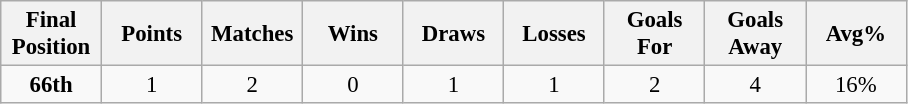<table class="wikitable" style="font-size: 95%; text-align: center;">
<tr>
<th width=60>Final Position</th>
<th width=60>Points</th>
<th width=60>Matches</th>
<th width=60>Wins</th>
<th width=60>Draws</th>
<th width=60>Losses</th>
<th width=60>Goals For</th>
<th width=60>Goals Away</th>
<th width=60>Avg%</th>
</tr>
<tr>
<td><strong>66th</strong></td>
<td>1</td>
<td>2</td>
<td>0</td>
<td>1</td>
<td>1</td>
<td>2</td>
<td>4</td>
<td>16%</td>
</tr>
</table>
